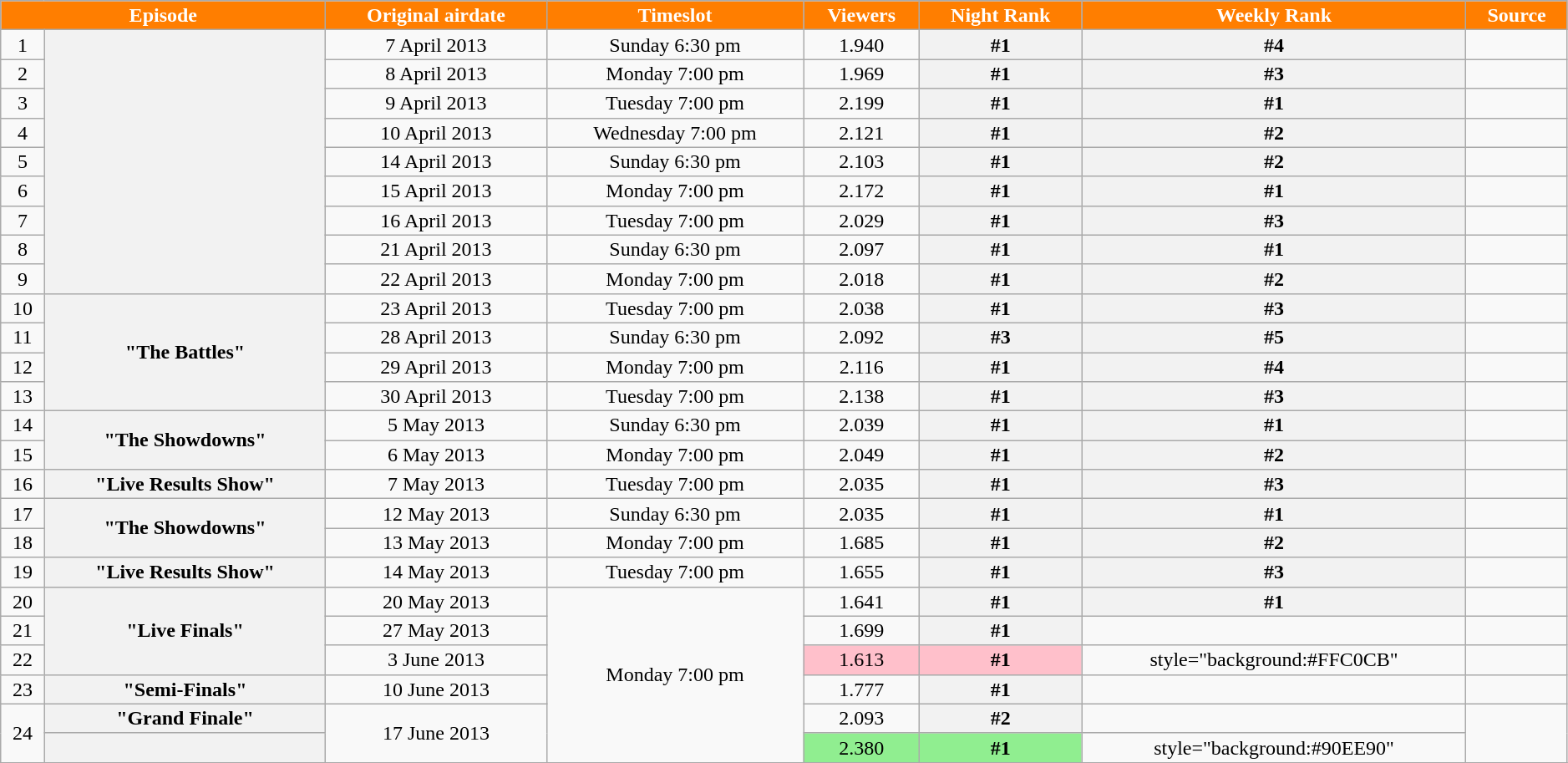<table class="wikitable plainrowheaders" style="text-align:center; line-height:16px; width:99%;">
<tr>
<th scope="col" style="background:#FF7E00; color:white;" colspan=2>Episode</th>
<th scope="col" style="background:#FF7E00; color:white;" class="unsortable">Original airdate</th>
<th scope="col" style="background:#FF7E00; color:white;" class="unsortable">Timeslot</th>
<th style="background:#FF7E00; color:white;">Viewers<br></th>
<th style="background:#FF7E00; color:white;">Night Rank</th>
<th style="background:#FF7E00; color:white;">Weekly Rank</th>
<th scope="col" style="background:#FF7E00; color:white;">Source</th>
</tr>
<tr>
<td>1</td>
<th scope="row" rowspan=9></th>
<td>7 April 2013</td>
<td>Sunday 6:30 pm</td>
<td>1.940</td>
<th>#1</th>
<th>#4</th>
<td></td>
</tr>
<tr>
<td>2</td>
<td>8 April 2013</td>
<td>Monday 7:00 pm</td>
<td>1.969</td>
<th>#1</th>
<th>#3</th>
<td></td>
</tr>
<tr>
<td>3</td>
<td>9 April 2013</td>
<td>Tuesday 7:00 pm</td>
<td>2.199</td>
<th>#1</th>
<th>#1</th>
<td></td>
</tr>
<tr>
<td>4</td>
<td>10 April 2013</td>
<td>Wednesday 7:00 pm</td>
<td>2.121</td>
<th>#1</th>
<th>#2</th>
<td></td>
</tr>
<tr>
<td>5</td>
<td>14 April 2013</td>
<td>Sunday 6:30 pm</td>
<td>2.103</td>
<th>#1</th>
<th>#2</th>
<td></td>
</tr>
<tr>
<td>6</td>
<td>15 April 2013</td>
<td>Monday 7:00 pm</td>
<td>2.172</td>
<th>#1</th>
<th>#1</th>
<td></td>
</tr>
<tr>
<td>7</td>
<td>16 April 2013</td>
<td>Tuesday 7:00 pm</td>
<td>2.029</td>
<th>#1</th>
<th>#3</th>
<td></td>
</tr>
<tr>
<td>8</td>
<td>21 April 2013</td>
<td>Sunday 6:30 pm</td>
<td>2.097</td>
<th>#1</th>
<th>#1</th>
<td></td>
</tr>
<tr>
<td>9</td>
<td>22 April 2013</td>
<td>Monday 7:00 pm</td>
<td>2.018</td>
<th>#1</th>
<th>#2</th>
<td></td>
</tr>
<tr>
<td>10</td>
<th scope="row" rowspan=4>"The Battles"</th>
<td>23 April 2013</td>
<td>Tuesday 7:00 pm</td>
<td>2.038</td>
<th>#1</th>
<th>#3</th>
<td></td>
</tr>
<tr>
<td>11</td>
<td>28 April 2013</td>
<td>Sunday 6:30 pm</td>
<td>2.092</td>
<th>#3</th>
<th>#5</th>
<td></td>
</tr>
<tr>
<td>12</td>
<td>29 April 2013</td>
<td>Monday 7:00 pm</td>
<td>2.116</td>
<th>#1</th>
<th>#4</th>
<td></td>
</tr>
<tr>
<td>13</td>
<td>30 April 2013</td>
<td>Tuesday 7:00 pm</td>
<td>2.138</td>
<th>#1</th>
<th>#3</th>
<td></td>
</tr>
<tr>
<td>14</td>
<th scope="row" rowspan=2>"The Showdowns"</th>
<td>5 May 2013</td>
<td>Sunday 6:30 pm</td>
<td>2.039</td>
<th>#1</th>
<th>#1</th>
<td></td>
</tr>
<tr>
<td>15</td>
<td>6 May 2013</td>
<td>Monday 7:00 pm</td>
<td>2.049</td>
<th>#1</th>
<th>#2</th>
<td></td>
</tr>
<tr>
<td>16</td>
<th scope="row">"Live Results Show"</th>
<td>7 May 2013</td>
<td>Tuesday 7:00 pm</td>
<td>2.035</td>
<th>#1</th>
<th>#3</th>
<td></td>
</tr>
<tr>
<td>17</td>
<th scope="row" rowspan=2>"The Showdowns"</th>
<td>12 May 2013</td>
<td>Sunday 6:30 pm</td>
<td>2.035</td>
<th>#1</th>
<th>#1</th>
<td></td>
</tr>
<tr>
<td>18</td>
<td>13 May 2013</td>
<td>Monday 7:00 pm</td>
<td>1.685</td>
<th>#1</th>
<th>#2</th>
<td></td>
</tr>
<tr>
<td>19</td>
<th scope="row">"Live Results Show"</th>
<td>14 May 2013</td>
<td>Tuesday 7:00 pm</td>
<td>1.655</td>
<th>#1</th>
<th>#3</th>
<td></td>
</tr>
<tr>
<td>20</td>
<th scope="row" rowspan=3>"Live Finals"</th>
<td>20 May 2013</td>
<td rowspan=6>Monday 7:00 pm</td>
<td>1.641</td>
<th>#1</th>
<th>#1</th>
<td></td>
</tr>
<tr>
<td>21</td>
<td>27 May 2013</td>
<td>1.699</td>
<th>#1</th>
<td></td>
<td></td>
</tr>
<tr>
<td>22</td>
<td>3 June 2013</td>
<td style="background:#FFC0CB">1.613</td>
<th style="background:#FFC0CB">#1</th>
<td>style="background:#FFC0CB" </td>
<td></td>
</tr>
<tr>
<td>23</td>
<th scope="row">"Semi-Finals"</th>
<td>10 June 2013</td>
<td>1.777</td>
<th>#1</th>
<td></td>
<td></td>
</tr>
<tr>
<td rowspan="2">24</td>
<th scope="row">"Grand Finale"</th>
<td rowspan=2>17 June 2013</td>
<td>2.093</td>
<th>#2</th>
<td></td>
<td rowspan=2></td>
</tr>
<tr>
<th scope="row"></th>
<td style="background:#90EE90">2.380</td>
<th style="background:#90EE90">#1</th>
<td>style="background:#90EE90" </td>
</tr>
<tr>
</tr>
</table>
